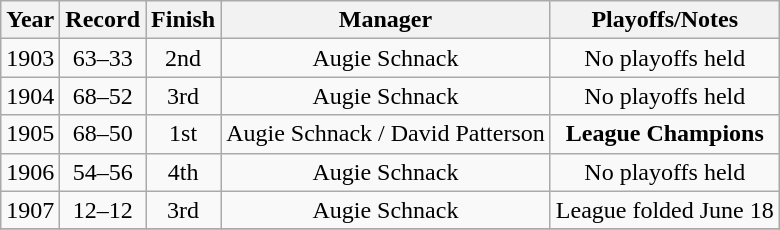<table class="wikitable" style="text-align:center">
<tr>
<th>Year</th>
<th>Record</th>
<th>Finish</th>
<th>Manager</th>
<th>Playoffs/Notes</th>
</tr>
<tr align=center>
<td>1903</td>
<td>63–33</td>
<td>2nd</td>
<td>Augie Schnack</td>
<td>No playoffs held</td>
</tr>
<tr align=center>
<td>1904</td>
<td>68–52</td>
<td>3rd</td>
<td>Augie Schnack</td>
<td>No playoffs held</td>
</tr>
<tr align=center>
<td>1905</td>
<td>68–50</td>
<td>1st</td>
<td>Augie Schnack / David Patterson</td>
<td><strong>League Champions</strong></td>
</tr>
<tr align=center>
<td>1906</td>
<td>54–56</td>
<td>4th</td>
<td>Augie Schnack</td>
<td>No playoffs held</td>
</tr>
<tr align=center>
<td>1907</td>
<td>12–12</td>
<td>3rd</td>
<td>Augie Schnack</td>
<td>League folded June 18</td>
</tr>
<tr align=center>
</tr>
</table>
